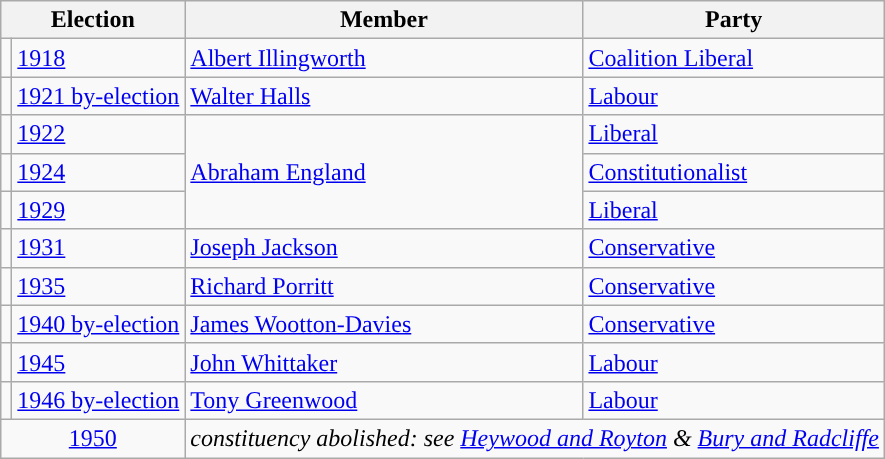<table class="wikitable">
<tr>
<th colspan="2">Election</th>
<th>Member</th>
<th>Party</th>
</tr>
<tr>
<td style="color:inherit;background-color: "></td>
<td><a href='#'>1918</a></td>
<td><a href='#'>Albert Illingworth</a></td>
<td><a href='#'>Coalition Liberal</a></td>
</tr>
<tr>
<td style="color:inherit;background-color: "></td>
<td><a href='#'>1921 by-election</a></td>
<td><a href='#'>Walter Halls</a></td>
<td><a href='#'>Labour</a></td>
</tr>
<tr>
<td style="color:inherit;background-color: "></td>
<td><a href='#'>1922</a></td>
<td rowspan="3"><a href='#'>Abraham England</a></td>
<td><a href='#'>Liberal</a></td>
</tr>
<tr>
<td style="color:inherit;background-color: "></td>
<td><a href='#'>1924</a></td>
<td><a href='#'>Constitutionalist</a></td>
</tr>
<tr>
<td style="color:inherit;background-color: "></td>
<td><a href='#'>1929</a></td>
<td><a href='#'>Liberal</a></td>
</tr>
<tr>
<td style="color:inherit;background-color: "></td>
<td><a href='#'>1931</a></td>
<td><a href='#'>Joseph Jackson</a></td>
<td><a href='#'>Conservative</a></td>
</tr>
<tr>
<td style="color:inherit;background-color: "></td>
<td><a href='#'>1935</a></td>
<td><a href='#'>Richard Porritt</a></td>
<td><a href='#'>Conservative</a></td>
</tr>
<tr>
<td style="color:inherit;background-color: "></td>
<td><a href='#'>1940 by-election</a></td>
<td><a href='#'>James Wootton-Davies</a></td>
<td><a href='#'>Conservative</a></td>
</tr>
<tr>
<td style="color:inherit;background-color: "></td>
<td><a href='#'>1945</a></td>
<td><a href='#'>John Whittaker</a></td>
<td><a href='#'>Labour</a></td>
</tr>
<tr>
<td style="color:inherit;background-color: "></td>
<td><a href='#'>1946 by-election</a></td>
<td><a href='#'>Tony Greenwood</a></td>
<td><a href='#'>Labour</a></td>
</tr>
<tr>
<td colspan="2" align="center"><a href='#'>1950</a></td>
<td colspan="2"><em>constituency abolished: see <a href='#'>Heywood and Royton</a> & <a href='#'>Bury and Radcliffe</a></em></td>
</tr>
</table>
